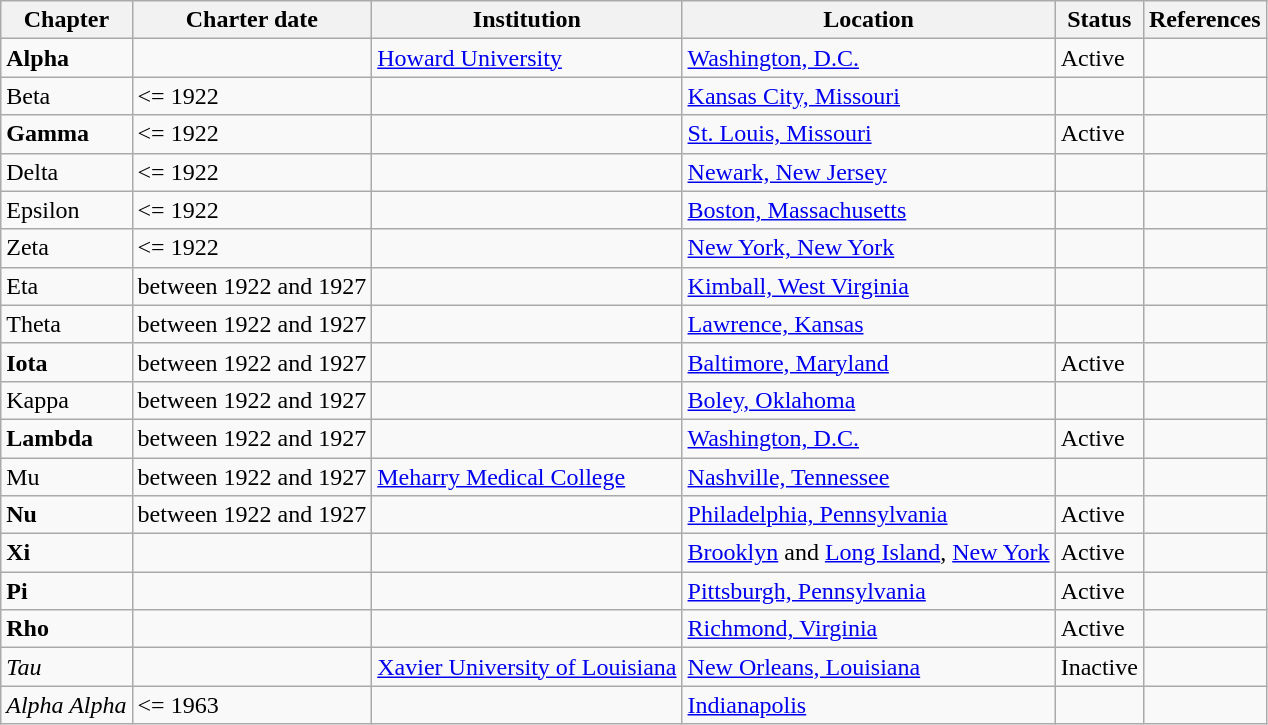<table class="wikitable sortable">
<tr>
<th>Chapter</th>
<th>Charter date</th>
<th>Institution</th>
<th>Location</th>
<th>Status</th>
<th>References</th>
</tr>
<tr>
<td><strong>Alpha</strong></td>
<td></td>
<td><a href='#'>Howard University</a></td>
<td><a href='#'>Washington, D.C.</a></td>
<td>Active</td>
<td></td>
</tr>
<tr>
<td>Beta</td>
<td><= 1922</td>
<td></td>
<td><a href='#'>Kansas City, Missouri</a></td>
<td></td>
<td></td>
</tr>
<tr>
<td><strong>Gamma</strong></td>
<td><= 1922</td>
<td></td>
<td><a href='#'>St. Louis, Missouri</a></td>
<td>Active</td>
<td></td>
</tr>
<tr>
<td>Delta</td>
<td><= 1922</td>
<td></td>
<td><a href='#'>Newark, New Jersey</a></td>
<td></td>
<td></td>
</tr>
<tr>
<td>Epsilon</td>
<td><= 1922</td>
<td></td>
<td><a href='#'>Boston, Massachusetts</a></td>
<td></td>
<td></td>
</tr>
<tr>
<td>Zeta</td>
<td><= 1922</td>
<td></td>
<td><a href='#'>New York, New York</a></td>
<td></td>
<td></td>
</tr>
<tr>
<td>Eta</td>
<td>between 1922 and 1927</td>
<td></td>
<td><a href='#'>Kimball, West Virginia</a></td>
<td></td>
<td></td>
</tr>
<tr>
<td>Theta</td>
<td>between 1922 and 1927</td>
<td></td>
<td><a href='#'>Lawrence, Kansas</a></td>
<td></td>
<td></td>
</tr>
<tr>
<td><strong>Iota</strong></td>
<td>between 1922 and 1927</td>
<td></td>
<td><a href='#'>Baltimore, Maryland</a></td>
<td>Active</td>
<td></td>
</tr>
<tr>
<td>Kappa</td>
<td>between 1922 and 1927</td>
<td></td>
<td><a href='#'>Boley, Oklahoma</a></td>
<td></td>
<td></td>
</tr>
<tr>
<td><strong>Lambda</strong></td>
<td>between 1922 and 1927</td>
<td></td>
<td><a href='#'>Washington, D.C.</a></td>
<td>Active</td>
<td></td>
</tr>
<tr>
<td>Mu</td>
<td>between 1922 and 1927</td>
<td><a href='#'>Meharry Medical College</a></td>
<td><a href='#'>Nashville, Tennessee</a></td>
<td></td>
<td></td>
</tr>
<tr>
<td><strong>Nu</strong></td>
<td>between 1922 and 1927</td>
<td></td>
<td><a href='#'>Philadelphia, Pennsylvania</a></td>
<td>Active</td>
<td></td>
</tr>
<tr>
<td><strong>Xi</strong></td>
<td></td>
<td></td>
<td><a href='#'>Brooklyn</a> and <a href='#'>Long Island</a>, <a href='#'>New York</a></td>
<td>Active</td>
<td></td>
</tr>
<tr>
<td><strong>Pi</strong></td>
<td></td>
<td></td>
<td><a href='#'>Pittsburgh, Pennsylvania</a></td>
<td>Active</td>
<td></td>
</tr>
<tr>
<td><strong>Rho</strong></td>
<td></td>
<td></td>
<td><a href='#'>Richmond, Virginia</a></td>
<td>Active</td>
<td></td>
</tr>
<tr>
<td><em>Tau</em></td>
<td></td>
<td><a href='#'>Xavier University of Louisiana</a></td>
<td><a href='#'>New Orleans, Louisiana</a></td>
<td>Inactive</td>
<td></td>
</tr>
<tr>
<td><em>Alpha Alpha</em></td>
<td><= 1963</td>
<td></td>
<td><a href='#'>Indianapolis</a></td>
<td></td>
<td></td>
</tr>
</table>
